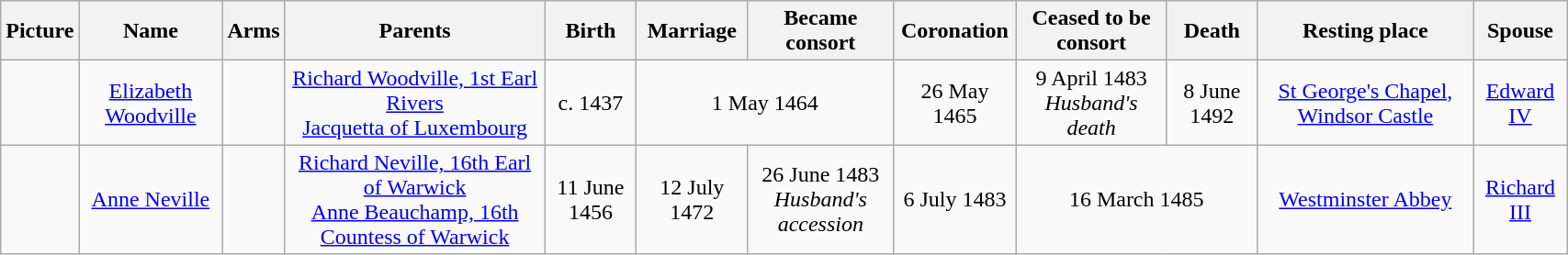<table width=90% class="wikitable" style="text-align:center;">
<tr>
<th>Picture</th>
<th>Name</th>
<th>Arms</th>
<th>Parents</th>
<th>Birth</th>
<th>Marriage</th>
<th>Became consort</th>
<th>Coronation</th>
<th>Ceased to be consort</th>
<th>Death</th>
<th>Resting place</th>
<th>Spouse</th>
</tr>
<tr>
<td></td>
<td><a href='#'>Elizabeth Woodville</a></td>
<td></td>
<td><a href='#'>Richard Woodville, 1st Earl Rivers</a> <br> <a href='#'>Jacquetta of Luxembourg</a></td>
<td>c. 1437</td>
<td colspan="2">1 May 1464</td>
<td>26 May 1465</td>
<td>9 April 1483<br><em>Husband's death</em></td>
<td>8 June 1492</td>
<td><a href='#'>St George's Chapel, Windsor Castle</a></td>
<td><a href='#'>Edward IV</a></td>
</tr>
<tr>
<td></td>
<td><a href='#'>Anne Neville</a></td>
<td></td>
<td><a href='#'>Richard Neville, 16th Earl of Warwick</a> <br> <a href='#'>Anne Beauchamp, 16th Countess of Warwick</a></td>
<td>11 June 1456</td>
<td>12 July 1472</td>
<td>26 June 1483<br><em>Husband's accession</em></td>
<td>6 July 1483</td>
<td colspan="2">16 March 1485</td>
<td><a href='#'>Westminster Abbey</a></td>
<td><a href='#'>Richard III</a></td>
</tr>
</table>
